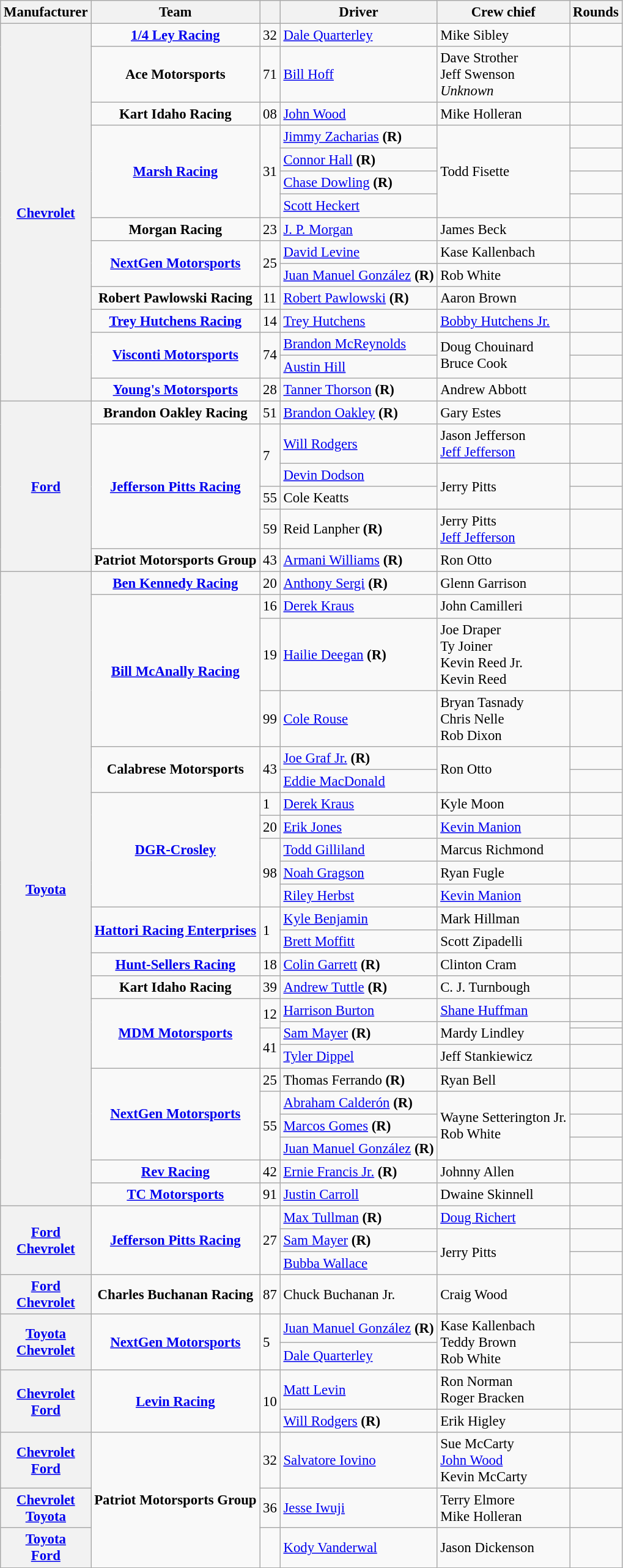<table class="wikitable" style="font-size: 95%;">
<tr>
<th>Manufacturer</th>
<th>Team</th>
<th></th>
<th>Driver</th>
<th>Crew chief</th>
<th>Rounds</th>
</tr>
<tr>
<th rowspan="15"><a href='#'>Chevrolet</a></th>
<td style="text-align:center;"><strong><a href='#'>1/4 Ley Racing</a></strong></td>
<td>32</td>
<td><a href='#'>Dale Quarterley</a></td>
<td>Mike Sibley</td>
<td></td>
</tr>
<tr>
<td style="text-align:center;"><strong>Ace Motorsports</strong></td>
<td>71</td>
<td><a href='#'>Bill Hoff</a></td>
<td>Dave Strother <small></small> <br> Jeff Swenson <small></small> <br> <em>Unknown</em> <small></small></td>
<td></td>
</tr>
<tr>
<td style="text-align:center;"><strong>Kart Idaho Racing</strong></td>
<td>08</td>
<td><a href='#'>John Wood</a></td>
<td>Mike Holleran</td>
<td></td>
</tr>
<tr>
<td rowspan=4 style="text-align:center;"><strong><a href='#'>Marsh Racing</a></strong></td>
<td rowspan=4>31</td>
<td><a href='#'>Jimmy Zacharias</a> <strong>(R)</strong></td>
<td rowspan=4>Todd Fisette</td>
<td></td>
</tr>
<tr>
<td><a href='#'>Connor Hall</a> <strong>(R)</strong></td>
<td></td>
</tr>
<tr>
<td><a href='#'>Chase Dowling</a> <strong>(R)</strong></td>
<td></td>
</tr>
<tr>
<td><a href='#'>Scott Heckert</a></td>
<td></td>
</tr>
<tr>
<td style="text-align:center;"><strong>Morgan Racing</strong></td>
<td>23</td>
<td><a href='#'>J. P. Morgan</a></td>
<td>James Beck</td>
<td></td>
</tr>
<tr>
<td rowspan=2 style="text-align:center;"><strong><a href='#'>NextGen Motorsports</a></strong></td>
<td rowspan=2>25</td>
<td><a href='#'>David Levine</a></td>
<td>Kase Kallenbach</td>
<td></td>
</tr>
<tr>
<td><a href='#'>Juan Manuel González</a> <strong>(R)</strong></td>
<td>Rob White</td>
<td></td>
</tr>
<tr>
<td style="text-align:center;"><strong>Robert Pawlowski Racing</strong></td>
<td>11</td>
<td><a href='#'>Robert Pawlowski</a> <strong>(R)</strong></td>
<td>Aaron Brown</td>
<td></td>
</tr>
<tr>
<td style="text-align:center;"><strong><a href='#'>Trey Hutchens Racing</a></strong></td>
<td>14</td>
<td><a href='#'>Trey Hutchens</a></td>
<td><a href='#'>Bobby Hutchens Jr.</a></td>
<td></td>
</tr>
<tr>
<td rowspan=2 style="text-align:center;"><strong><a href='#'>Visconti Motorsports</a></strong></td>
<td rowspan=2>74</td>
<td><a href='#'>Brandon McReynolds</a></td>
<td rowspan=2>Doug Chouinard <small></small><br>Bruce Cook <small></small></td>
<td></td>
</tr>
<tr>
<td><a href='#'>Austin Hill</a></td>
<td></td>
</tr>
<tr>
<td style="text-align:center;"><strong><a href='#'>Young's Motorsports</a></strong></td>
<td>28</td>
<td><a href='#'>Tanner Thorson</a> <strong>(R)</strong></td>
<td>Andrew Abbott</td>
<td></td>
</tr>
<tr>
<th rowspan="6"><a href='#'>Ford</a></th>
<td style="text-align:center;"><strong>Brandon Oakley Racing</strong></td>
<td>51</td>
<td><a href='#'>Brandon Oakley</a> <strong>(R)</strong></td>
<td>Gary Estes</td>
<td></td>
</tr>
<tr>
<td rowspan="4" style="text-align:center;"><strong><a href='#'>Jefferson Pitts Racing</a></strong></td>
<td rowspan="2">7</td>
<td><a href='#'>Will Rodgers</a></td>
<td>Jason Jefferson <small></small><br><a href='#'>Jeff Jefferson</a> <small></small></td>
<td></td>
</tr>
<tr>
<td><a href='#'>Devin Dodson</a></td>
<td rowspan=2>Jerry Pitts</td>
<td></td>
</tr>
<tr>
<td>55</td>
<td>Cole Keatts</td>
<td></td>
</tr>
<tr>
<td>59</td>
<td>Reid Lanpher <strong>(R)</strong></td>
<td>Jerry Pitts <small></small><br><a href='#'>Jeff Jefferson</a> <small></small></td>
<td></td>
</tr>
<tr>
<td style="text-align:center;"><strong>Patriot Motorsports Group</strong></td>
<td>43</td>
<td><a href='#'>Armani Williams</a> <strong>(R)</strong></td>
<td>Ron Otto</td>
<td></td>
</tr>
<tr>
<th rowspan="25"><a href='#'>Toyota</a></th>
<td style="text-align:center;"><strong><a href='#'>Ben Kennedy Racing</a></strong></td>
<td>20</td>
<td><a href='#'>Anthony Sergi</a> <strong>(R)</strong></td>
<td>Glenn Garrison</td>
<td></td>
</tr>
<tr>
<td rowspan="3" style="text-align:center;"><strong><a href='#'>Bill McAnally Racing</a></strong></td>
<td>16</td>
<td><a href='#'>Derek Kraus</a></td>
<td>John Camilleri</td>
<td></td>
</tr>
<tr>
<td>19</td>
<td><a href='#'>Hailie Deegan</a> <strong>(R)</strong></td>
<td>Joe Draper <small></small> <br> Ty Joiner <small></small> <br> Kevin Reed Jr. <small></small> <br> Kevin Reed <small></small></td>
<td></td>
</tr>
<tr>
<td>99</td>
<td><a href='#'>Cole Rouse</a></td>
<td>Bryan Tasnady <small></small> <br> Chris Nelle <small></small> <br> Rob Dixon <small></small></td>
<td></td>
</tr>
<tr>
<td rowspan="2" style="text-align:center;"><strong>Calabrese Motorsports</strong></td>
<td rowspan=2>43</td>
<td><a href='#'>Joe Graf Jr.</a> <strong>(R)</strong></td>
<td rowspan=2>Ron Otto</td>
<td></td>
</tr>
<tr>
<td><a href='#'>Eddie MacDonald</a></td>
<td></td>
</tr>
<tr>
<td rowspan="5" style="text-align:center;"><strong><a href='#'>DGR-Crosley</a></strong></td>
<td>1</td>
<td><a href='#'>Derek Kraus</a></td>
<td>Kyle Moon</td>
<td></td>
</tr>
<tr>
<td>20</td>
<td><a href='#'>Erik Jones</a></td>
<td><a href='#'>Kevin Manion</a></td>
<td></td>
</tr>
<tr>
<td rowspan=3>98</td>
<td><a href='#'>Todd Gilliland</a></td>
<td>Marcus Richmond</td>
<td></td>
</tr>
<tr>
<td><a href='#'>Noah Gragson</a></td>
<td>Ryan Fugle</td>
<td></td>
</tr>
<tr>
<td><a href='#'>Riley Herbst</a></td>
<td><a href='#'>Kevin Manion</a></td>
<td></td>
</tr>
<tr>
<td rowspan="2" style="text-align:center;"><strong><a href='#'>Hattori Racing Enterprises</a></strong></td>
<td rowspan="2">1</td>
<td><a href='#'>Kyle Benjamin</a></td>
<td>Mark Hillman</td>
<td></td>
</tr>
<tr>
<td><a href='#'>Brett Moffitt</a></td>
<td>Scott Zipadelli</td>
<td></td>
</tr>
<tr>
<td style="text-align:center;"><strong><a href='#'>Hunt-Sellers Racing</a></strong></td>
<td>18</td>
<td><a href='#'>Colin Garrett</a> <strong>(R)</strong></td>
<td>Clinton Cram</td>
<td></td>
</tr>
<tr>
<td style="text-align:center;"><strong>Kart Idaho Racing</strong></td>
<td>39</td>
<td><a href='#'>Andrew Tuttle</a> <strong>(R)</strong></td>
<td>C. J. Turnbough</td>
<td></td>
</tr>
<tr>
<td rowspan=4 style="text-align:center;"><strong><a href='#'>MDM Motorsports</a></strong></td>
<td rowspan=2>12</td>
<td><a href='#'>Harrison Burton</a></td>
<td><a href='#'>Shane Huffman</a></td>
<td></td>
</tr>
<tr>
<td rowspan=2><a href='#'>Sam Mayer</a> <strong>(R)</strong></td>
<td rowspan=2>Mardy Lindley</td>
<td></td>
</tr>
<tr>
<td rowspan=2>41</td>
<td></td>
</tr>
<tr>
<td><a href='#'>Tyler Dippel</a></td>
<td>Jeff Stankiewicz</td>
<td></td>
</tr>
<tr>
<td rowspan="4" style="text-align:center;"><strong><a href='#'>NextGen Motorsports</a></strong></td>
<td>25</td>
<td>Thomas Ferrando <strong>(R)</strong></td>
<td>Ryan Bell</td>
<td></td>
</tr>
<tr>
<td rowspan=3>55</td>
<td><a href='#'>Abraham Calderón</a> <strong>(R)</strong></td>
<td rowspan=3>Wayne Setterington Jr. <small></small><br>Rob White <small></small></td>
<td></td>
</tr>
<tr>
<td><a href='#'>Marcos Gomes</a> <strong>(R)</strong></td>
<td></td>
</tr>
<tr>
<td><a href='#'>Juan Manuel González</a> <strong>(R)</strong></td>
<td></td>
</tr>
<tr>
<td style="text-align:center;"><strong><a href='#'>Rev Racing</a></strong></td>
<td>42</td>
<td><a href='#'>Ernie Francis Jr.</a> <strong>(R)</strong></td>
<td>Johnny Allen</td>
<td></td>
</tr>
<tr>
<td style="text-align:center;"><strong><a href='#'>TC Motorsports</a></strong></td>
<td>91</td>
<td><a href='#'>Justin Carroll</a></td>
<td>Dwaine Skinnell</td>
<td></td>
</tr>
<tr>
<th rowspan="3"><a href='#'>Ford</a> <small></small><br><a href='#'>Chevrolet</a> <small></small></th>
<td rowspan="3" style="text-align:center;"><strong><a href='#'>Jefferson Pitts Racing</a></strong></td>
<td rowspan="3">27</td>
<td><a href='#'>Max Tullman</a> <strong>(R)</strong></td>
<td><a href='#'>Doug Richert</a></td>
<td></td>
</tr>
<tr>
<td><a href='#'>Sam Mayer</a> <strong>(R)</strong></td>
<td rowspan="2">Jerry Pitts</td>
<td></td>
</tr>
<tr>
<td><a href='#'>Bubba Wallace</a></td>
<td></td>
</tr>
<tr>
<th><a href='#'>Ford</a> <small></small> <br> <a href='#'>Chevrolet</a> <small></small></th>
<td style="text-align:center;"><strong>Charles Buchanan Racing</strong></td>
<td>87</td>
<td>Chuck Buchanan Jr.</td>
<td>Craig Wood</td>
<td></td>
</tr>
<tr>
<th rowspan="2"><a href='#'>Toyota</a> <small></small><br><a href='#'>Chevrolet</a> <small></small></th>
<td rowspan="2" style="text-align:center;"><strong><a href='#'>NextGen Motorsports</a></strong></td>
<td rowspan="2">5</td>
<td><a href='#'>Juan Manuel González</a> <strong>(R)</strong></td>
<td rowspan=2>Kase Kallenbach <small></small><br>Teddy Brown <small></small><br>Rob White <small></small></td>
<td></td>
</tr>
<tr>
<td><a href='#'>Dale Quarterley</a></td>
<td></td>
</tr>
<tr>
<th rowspan="2"><a href='#'>Chevrolet</a> <small></small><br><a href='#'>Ford</a> <small></small></th>
<td rowspan="2" style="text-align:center;"><strong><a href='#'>Levin Racing</a></strong></td>
<td rowspan="2">10</td>
<td><a href='#'>Matt Levin</a></td>
<td>Ron Norman <small></small> <br> Roger Bracken <small></small></td>
<td></td>
</tr>
<tr>
<td><a href='#'>Will Rodgers</a> <strong>(R)</strong> </td>
<td>Erik Higley</td>
<td></td>
</tr>
<tr>
<th><a href='#'>Chevrolet</a> <small></small><br><a href='#'>Ford</a> <small></small></th>
<td rowspan=3 style="text-align:center;"><strong>Patriot Motorsports Group</strong></td>
<td>32</td>
<td><a href='#'>Salvatore Iovino</a></td>
<td>Sue McCarty <small></small> <br> <a href='#'>John Wood</a> <small></small> <br> Kevin McCarty <small></small></td>
<td></td>
</tr>
<tr>
<th><a href='#'>Chevrolet</a> <small></small> <br> <a href='#'>Toyota</a> <small></small></th>
<td>36</td>
<td><a href='#'>Jesse Iwuji</a></td>
<td>Terry Elmore <small></small> <br> Mike Holleran <small></small></td>
<td></td>
</tr>
<tr>
<th><a href='#'>Toyota</a> <small></small><br><a href='#'>Ford</a> <small></small></th>
<td></td>
<td><a href='#'>Kody Vanderwal</a></td>
<td>Jason Dickenson</td>
<td></td>
</tr>
</table>
